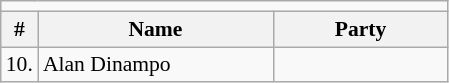<table class=wikitable style="font-size:90%">
<tr>
<td colspan=4 bgcolor=></td>
</tr>
<tr>
<th>#</th>
<th width=150px>Name</th>
<th colspan=2 width=110px>Party</th>
</tr>
<tr>
<td>10.</td>
<td>Alan Dinampo</td>
<td></td>
</tr>
</table>
